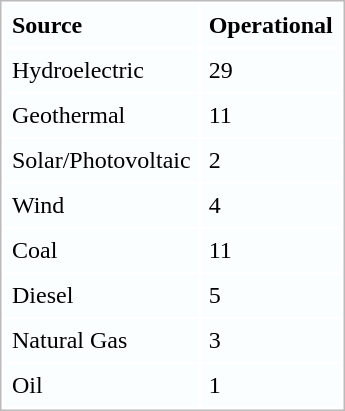<table cellpadding="5" style="border:1px solid #BBB">
<tr bgcolor="#fafeff">
<td><strong>Source</strong></td>
<td><strong>Operational</strong></td>
</tr>
<tr bgcolor="#fafeff">
<td>Hydroelectric</td>
<td>29</td>
</tr>
<tr bgcolor="#fafeff">
<td>Geothermal</td>
<td>11</td>
</tr>
<tr bgcolor="#fafeff">
<td>Solar/Photovoltaic</td>
<td>2</td>
</tr>
<tr bgcolor="#fafeff">
<td>Wind</td>
<td>4</td>
</tr>
<tr bgcolor="#fafeff">
<td>Coal</td>
<td>11</td>
</tr>
<tr bgcolor="#fafeff">
<td>Diesel</td>
<td>5</td>
</tr>
<tr bgcolor="#fafeff">
<td>Natural Gas</td>
<td>3</td>
</tr>
<tr bgcolor="#fafeff">
<td>Oil</td>
<td>1</td>
</tr>
</table>
